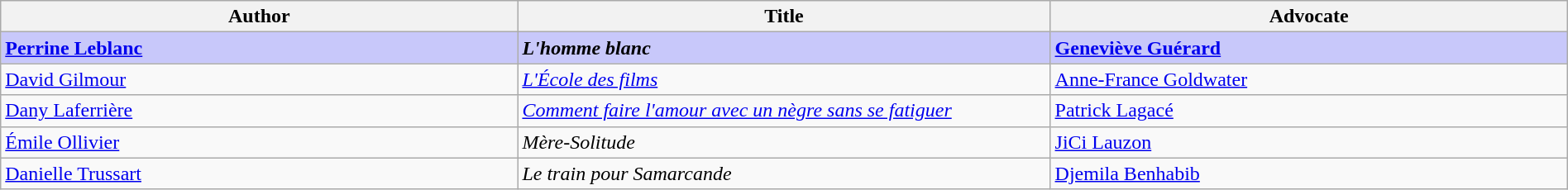<table class="wikitable" style="width:100%;">
<tr>
<th width=33%>Author</th>
<th width=34%>Title</th>
<th width=34%>Advocate</th>
</tr>
<tr>
<td style="background:#C8C8FA"><strong><a href='#'>Perrine Leblanc</a></strong></td>
<td style="background:#C8C8FA"><strong><em>L'homme blanc</em></strong></td>
<td style="background:#C8C8FA"><strong><a href='#'>Geneviève Guérard</a></strong></td>
</tr>
<tr>
<td><a href='#'>David Gilmour</a></td>
<td><em><a href='#'>L'École des films</a></em></td>
<td><a href='#'>Anne-France Goldwater</a></td>
</tr>
<tr>
<td><a href='#'>Dany Laferrière</a></td>
<td><em><a href='#'>Comment faire l'amour avec un nègre sans se fatiguer</a></em></td>
<td><a href='#'>Patrick Lagacé</a></td>
</tr>
<tr>
<td><a href='#'>Émile Ollivier</a></td>
<td><em>Mère-Solitude</em></td>
<td><a href='#'>JiCi Lauzon</a></td>
</tr>
<tr>
<td><a href='#'>Danielle Trussart</a></td>
<td><em>Le train pour Samarcande</em></td>
<td><a href='#'>Djemila Benhabib</a></td>
</tr>
</table>
